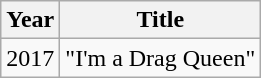<table class="wikitable">
<tr>
<th>Year</th>
<th>Title</th>
</tr>
<tr>
<td>2017</td>
<td>"I'm a Drag Queen"</td>
</tr>
</table>
